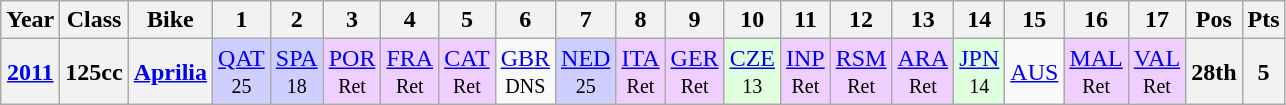<table class="wikitable" style="text-align:center">
<tr>
<th>Year</th>
<th>Class</th>
<th>Bike</th>
<th>1</th>
<th>2</th>
<th>3</th>
<th>4</th>
<th>5</th>
<th>6</th>
<th>7</th>
<th>8</th>
<th>9</th>
<th>10</th>
<th>11</th>
<th>12</th>
<th>13</th>
<th>14</th>
<th>15</th>
<th>16</th>
<th>17</th>
<th>Pos</th>
<th>Pts</th>
</tr>
<tr>
<th align="left"><a href='#'>2011</a></th>
<th align="left">125cc</th>
<th align="left"><a href='#'>Aprilia</a></th>
<td style="background:#cfcfff;"><a href='#'>QAT</a><br><small>25</small></td>
<td style="background:#cfcfff;"><a href='#'>SPA</a><br><small>18</small></td>
<td style="background:#EFCFFF;"><a href='#'>POR</a><br><small>Ret</small></td>
<td style="background:#EFCFFF;"><a href='#'>FRA</a><br><small>Ret</small></td>
<td style="background:#EFCFFF;"><a href='#'>CAT</a><br><small>Ret</small></td>
<td><a href='#'>GBR</a><br><small>DNS</small></td>
<td style="background:#cfcfff;"><a href='#'>NED</a><br><small>25</small></td>
<td style="background:#EFCFFF;"><a href='#'>ITA</a><br><small>Ret</small></td>
<td style="background:#EFCFFF;"><a href='#'>GER</a><br><small>Ret</small></td>
<td style="background:#DFFFDF;"><a href='#'>CZE</a><br><small>13</small></td>
<td style="background:#EFCFFF;"><a href='#'>INP</a><br><small>Ret</small></td>
<td style="background:#EFCFFF;"><a href='#'>RSM</a><br><small>Ret</small></td>
<td style="background:#EFCFFF;"><a href='#'>ARA</a><br><small>Ret</small></td>
<td style="background:#DFFFDF;"><a href='#'>JPN</a><br><small>14</small></td>
<td><a href='#'>AUS</a></td>
<td style="background:#EFCFFF;"><a href='#'>MAL</a><br><small>Ret</small></td>
<td style="background:#EFCFFF;"><a href='#'>VAL</a><br><small>Ret</small></td>
<th>28th</th>
<th>5</th>
</tr>
</table>
